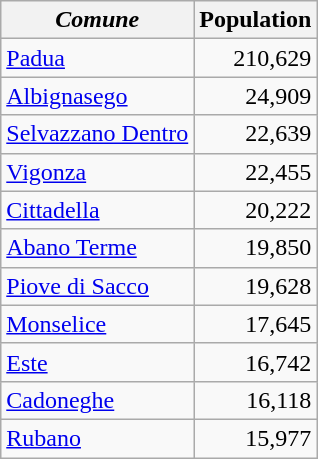<table class="wikitable">
<tr>
<th><em>Comune</em></th>
<th>Population</th>
</tr>
<tr>
<td><a href='#'>Padua</a></td>
<td align="right">210,629</td>
</tr>
<tr>
<td><a href='#'>Albignasego</a></td>
<td align="right">24,909</td>
</tr>
<tr>
<td><a href='#'>Selvazzano Dentro</a></td>
<td align="right">22,639</td>
</tr>
<tr>
<td><a href='#'>Vigonza</a></td>
<td align="right">22,455</td>
</tr>
<tr>
<td><a href='#'>Cittadella</a></td>
<td align="right">20,222</td>
</tr>
<tr>
<td><a href='#'>Abano Terme</a></td>
<td align="right">19,850</td>
</tr>
<tr>
<td><a href='#'>Piove di Sacco</a></td>
<td align="right">19,628</td>
</tr>
<tr>
<td><a href='#'>Monselice</a></td>
<td align="right">17,645</td>
</tr>
<tr>
<td><a href='#'>Este</a></td>
<td align="right">16,742</td>
</tr>
<tr>
<td><a href='#'>Cadoneghe</a></td>
<td align="right">16,118</td>
</tr>
<tr>
<td><a href='#'>Rubano</a></td>
<td align="right">15,977</td>
</tr>
</table>
